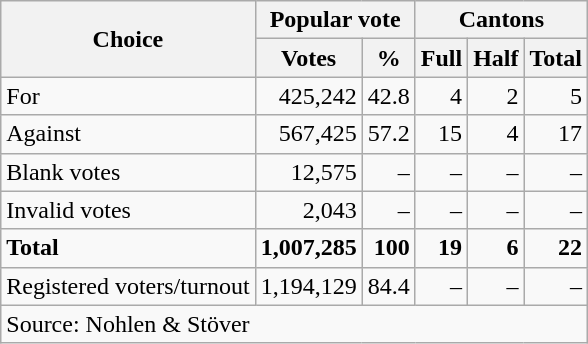<table class=wikitable style=text-align:right>
<tr>
<th rowspan=2>Choice</th>
<th colspan=2>Popular vote</th>
<th colspan=3>Cantons</th>
</tr>
<tr>
<th>Votes</th>
<th>%</th>
<th>Full</th>
<th>Half</th>
<th>Total</th>
</tr>
<tr>
<td align=left>For</td>
<td>425,242</td>
<td>42.8</td>
<td>4</td>
<td>2</td>
<td>5</td>
</tr>
<tr>
<td align=left>Against</td>
<td>567,425</td>
<td>57.2</td>
<td>15</td>
<td>4</td>
<td>17</td>
</tr>
<tr>
<td align=left>Blank votes</td>
<td>12,575</td>
<td>–</td>
<td>–</td>
<td>–</td>
<td>–</td>
</tr>
<tr>
<td align=left>Invalid votes</td>
<td>2,043</td>
<td>–</td>
<td>–</td>
<td>–</td>
<td>–</td>
</tr>
<tr>
<td align=left><strong>Total</strong></td>
<td><strong>1,007,285</strong></td>
<td><strong>100</strong></td>
<td><strong>19</strong></td>
<td><strong>6</strong></td>
<td><strong>22</strong></td>
</tr>
<tr>
<td align=left>Registered voters/turnout</td>
<td>1,194,129</td>
<td>84.4</td>
<td>–</td>
<td>–</td>
<td>–</td>
</tr>
<tr>
<td align=left colspan=6>Source: Nohlen & Stöver</td>
</tr>
</table>
